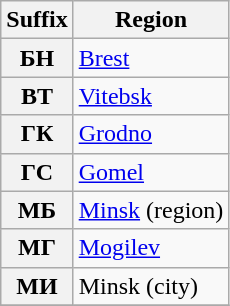<table class="wikitable sortable">
<tr>
<th>Suffix</th>
<th>Region</th>
</tr>
<tr>
<th>БН</th>
<td><a href='#'>Brest</a></td>
</tr>
<tr>
<th>BT</th>
<td><a href='#'>Vitebsk</a></td>
</tr>
<tr>
<th>ГК</th>
<td><a href='#'>Grodno</a></td>
</tr>
<tr>
<th>ГС</th>
<td><a href='#'>Gomel</a></td>
</tr>
<tr>
<th>МБ</th>
<td><a href='#'>Minsk</a> (region)</td>
</tr>
<tr>
<th>МГ</th>
<td><a href='#'>Mogilev</a></td>
</tr>
<tr>
<th>МИ</th>
<td>Minsk (city)</td>
</tr>
<tr>
</tr>
</table>
